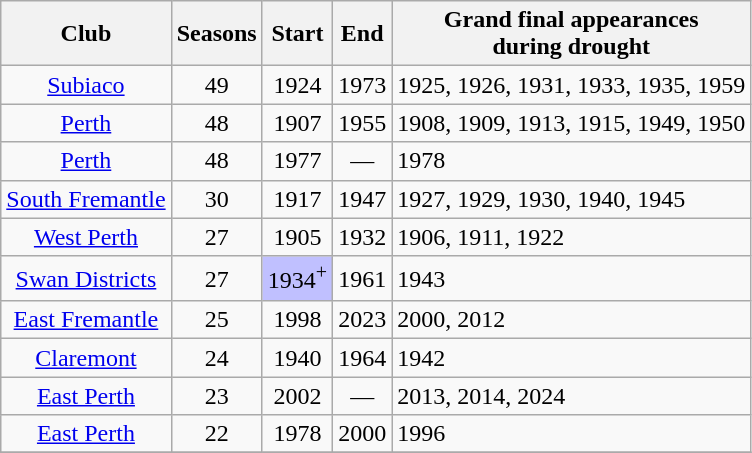<table | class="wikitable sortable" style="text-align:center">
<tr>
<th>Club</th>
<th>Seasons</th>
<th>Start</th>
<th>End</th>
<th>Grand final appearances<br>during drought</th>
</tr>
<tr>
<td><a href='#'>Subiaco</a></td>
<td>49</td>
<td>1924</td>
<td>1973</td>
<td align=left>1925, 1926, 1931, 1933, 1935, 1959</td>
</tr>
<tr>
<td><a href='#'>Perth</a></td>
<td>48</td>
<td>1907</td>
<td>1955</td>
<td align=left>1908, 1909, 1913, 1915, 1949, 1950</td>
</tr>
<tr>
<td><a href='#'>Perth</a></td>
<td>48</td>
<td>1977</td>
<td>—</td>
<td align=left>1978</td>
</tr>
<tr>
<td><a href='#'>South Fremantle</a></td>
<td>30</td>
<td>1917</td>
<td>1947</td>
<td align=left>1927, 1929, 1930, 1940, 1945</td>
</tr>
<tr>
<td><a href='#'>West Perth</a></td>
<td>27</td>
<td>1905</td>
<td>1932</td>
<td align=left>1906, 1911, 1922</td>
</tr>
<tr>
<td><a href='#'>Swan Districts</a></td>
<td>27</td>
<td bgcolor=C0C0FF>1934<sup>+</sup></td>
<td>1961</td>
<td align=left>1943</td>
</tr>
<tr>
<td><a href='#'>East Fremantle</a></td>
<td>25</td>
<td>1998</td>
<td>2023</td>
<td align=left>2000, 2012</td>
</tr>
<tr>
<td><a href='#'>Claremont</a></td>
<td>24</td>
<td>1940</td>
<td>1964</td>
<td align=left>1942</td>
</tr>
<tr>
<td><a href='#'>East Perth</a></td>
<td>23</td>
<td>2002</td>
<td>—</td>
<td align=left>2013, 2014, 2024</td>
</tr>
<tr>
<td><a href='#'>East Perth</a></td>
<td>22</td>
<td>1978</td>
<td>2000</td>
<td align=left>1996</td>
</tr>
<tr>
</tr>
</table>
